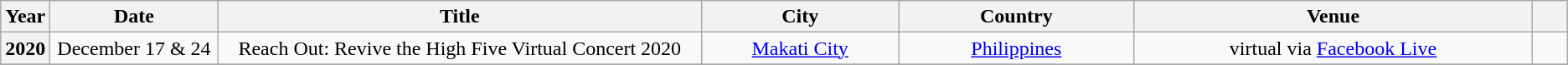<table class="wikitable sortable plainrowheaders" style="text-align:center;">
<tr>
<th scope="col" style="width:1em;">Year</th>
<th scope="col" style="width:10em;">Date</th>
<th scope="col" style="width:35em;">Title</th>
<th scope="col" style="width:13em;">City</th>
<th scope="col" style="width:15em;">Country</th>
<th scope="col" style="width:28em;">Venue</th>
<th scope="col" style="width:2em;"></th>
</tr>
<tr>
<th style="text-align:center" scope="row" rowspan="1"><strong>2020</strong></th>
<td scope="row">December 17 & 24</td>
<td>Reach Out: Revive the High Five Virtual Concert 2020</td>
<td><a href='#'>Makati City</a></td>
<td><a href='#'>Philippines</a></td>
<td>virtual via <a href='#'>Facebook Live</a></td>
<td></td>
</tr>
<tr>
</tr>
</table>
